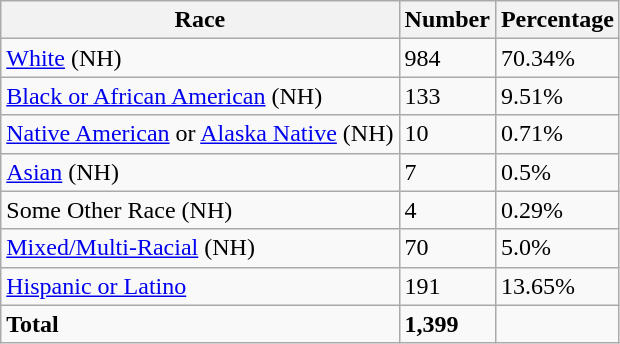<table class="wikitable">
<tr>
<th>Race</th>
<th>Number</th>
<th>Percentage</th>
</tr>
<tr>
<td><a href='#'>White</a> (NH)</td>
<td>984</td>
<td>70.34%</td>
</tr>
<tr>
<td><a href='#'>Black or African American</a> (NH)</td>
<td>133</td>
<td>9.51%</td>
</tr>
<tr>
<td><a href='#'>Native American</a> or <a href='#'>Alaska Native</a> (NH)</td>
<td>10</td>
<td>0.71%</td>
</tr>
<tr>
<td><a href='#'>Asian</a> (NH)</td>
<td>7</td>
<td>0.5%</td>
</tr>
<tr>
<td>Some Other Race (NH)</td>
<td>4</td>
<td>0.29%</td>
</tr>
<tr>
<td><a href='#'>Mixed/Multi-Racial</a> (NH)</td>
<td>70</td>
<td>5.0%</td>
</tr>
<tr>
<td><a href='#'>Hispanic or Latino</a></td>
<td>191</td>
<td>13.65%</td>
</tr>
<tr>
<td><strong>Total</strong></td>
<td><strong>1,399</strong></td>
<td></td>
</tr>
</table>
